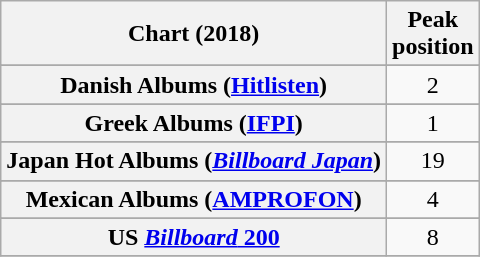<table class="wikitable sortable plainrowheaders" style="text-align:center">
<tr>
<th scope="col">Chart (2018)</th>
<th scope="col">Peak<br>position</th>
</tr>
<tr>
</tr>
<tr>
</tr>
<tr>
</tr>
<tr>
</tr>
<tr>
</tr>
<tr>
</tr>
<tr>
<th scope="row">Danish Albums (<a href='#'>Hitlisten</a>)</th>
<td>2</td>
</tr>
<tr>
</tr>
<tr>
</tr>
<tr>
</tr>
<tr>
</tr>
<tr>
<th scope="row">Greek Albums (<a href='#'>IFPI</a>)</th>
<td>1</td>
</tr>
<tr>
</tr>
<tr>
</tr>
<tr>
</tr>
<tr>
<th scope="row">Japan Hot Albums (<em><a href='#'>Billboard Japan</a></em>)</th>
<td>19</td>
</tr>
<tr>
</tr>
<tr>
<th scope="row">Mexican Albums (<a href='#'>AMPROFON</a>)</th>
<td>4</td>
</tr>
<tr>
</tr>
<tr>
</tr>
<tr>
</tr>
<tr>
</tr>
<tr>
</tr>
<tr>
</tr>
<tr>
</tr>
<tr>
</tr>
<tr>
</tr>
<tr>
</tr>
<tr>
<th scope="row">US <a href='#'><em>Billboard</em> 200</a></th>
<td>8</td>
</tr>
<tr>
</tr>
</table>
